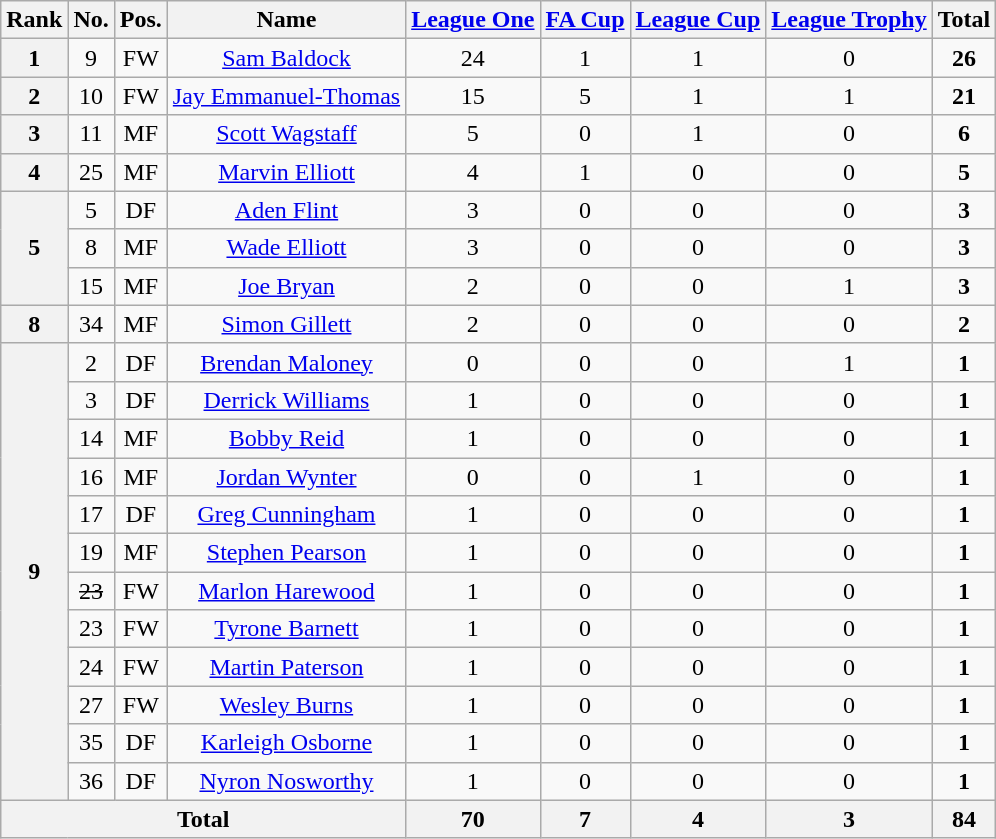<table class="wikitable" style="text-align: center;">
<tr>
<th>Rank</th>
<th>No.</th>
<th>Pos.</th>
<th>Name</th>
<th><a href='#'>League One</a></th>
<th><a href='#'>FA Cup</a></th>
<th><a href='#'>League Cup</a></th>
<th><a href='#'>League Trophy</a></th>
<th>Total</th>
</tr>
<tr>
<th rowspan=1>1</th>
<td>9</td>
<td>FW</td>
<td><a href='#'>Sam Baldock</a></td>
<td>24</td>
<td>1</td>
<td>1</td>
<td>0</td>
<td><strong>26</strong></td>
</tr>
<tr>
<th rowspan=1>2</th>
<td>10</td>
<td>FW</td>
<td><a href='#'>Jay Emmanuel-Thomas</a></td>
<td>15</td>
<td>5</td>
<td>1</td>
<td>1</td>
<td><strong>21</strong></td>
</tr>
<tr>
<th rowspan=1>3</th>
<td>11</td>
<td>MF</td>
<td><a href='#'>Scott Wagstaff</a></td>
<td>5</td>
<td>0</td>
<td>1</td>
<td>0</td>
<td><strong>6</strong></td>
</tr>
<tr>
<th rowspan=1>4</th>
<td>25</td>
<td>MF</td>
<td><a href='#'>Marvin Elliott</a></td>
<td>4</td>
<td>1</td>
<td>0</td>
<td>0</td>
<td><strong>5</strong></td>
</tr>
<tr>
<th rowspan=3>5</th>
<td>5</td>
<td>DF</td>
<td><a href='#'>Aden Flint</a></td>
<td>3</td>
<td>0</td>
<td>0</td>
<td>0</td>
<td><strong>3</strong></td>
</tr>
<tr>
<td>8</td>
<td>MF</td>
<td><a href='#'>Wade Elliott</a></td>
<td>3</td>
<td>0</td>
<td>0</td>
<td>0</td>
<td><strong>3</strong></td>
</tr>
<tr>
<td>15</td>
<td>MF</td>
<td><a href='#'>Joe Bryan</a></td>
<td>2</td>
<td>0</td>
<td>0</td>
<td>1</td>
<td><strong>3</strong></td>
</tr>
<tr>
<th rowspan=1>8</th>
<td>34</td>
<td>MF</td>
<td><a href='#'>Simon Gillett</a></td>
<td>2</td>
<td>0</td>
<td>0</td>
<td>0</td>
<td><strong>2</strong></td>
</tr>
<tr>
<th rowspan=12>9</th>
<td>2</td>
<td>DF</td>
<td><a href='#'>Brendan Maloney</a></td>
<td>0</td>
<td>0</td>
<td>0</td>
<td>1</td>
<td><strong>1</strong></td>
</tr>
<tr>
<td>3</td>
<td>DF</td>
<td><a href='#'>Derrick Williams</a></td>
<td>1</td>
<td>0</td>
<td>0</td>
<td>0</td>
<td><strong>1</strong></td>
</tr>
<tr>
<td>14</td>
<td>MF</td>
<td><a href='#'>Bobby Reid</a></td>
<td>1</td>
<td>0</td>
<td>0</td>
<td>0</td>
<td><strong>1</strong></td>
</tr>
<tr>
<td>16</td>
<td>MF</td>
<td><a href='#'>Jordan Wynter</a></td>
<td>0</td>
<td>0</td>
<td>1</td>
<td>0</td>
<td><strong>1</strong></td>
</tr>
<tr>
<td>17</td>
<td>DF</td>
<td><a href='#'>Greg Cunningham</a></td>
<td>1</td>
<td>0</td>
<td>0</td>
<td>0</td>
<td><strong>1</strong></td>
</tr>
<tr>
<td>19</td>
<td>MF</td>
<td><a href='#'>Stephen Pearson</a></td>
<td>1</td>
<td>0</td>
<td>0</td>
<td>0</td>
<td><strong>1</strong></td>
</tr>
<tr>
<td><s>23</s></td>
<td>FW</td>
<td><a href='#'>Marlon Harewood</a></td>
<td>1</td>
<td>0</td>
<td>0</td>
<td>0</td>
<td><strong>1</strong></td>
</tr>
<tr>
<td>23</td>
<td>FW</td>
<td><a href='#'>Tyrone Barnett</a></td>
<td>1</td>
<td>0</td>
<td>0</td>
<td>0</td>
<td><strong>1</strong></td>
</tr>
<tr>
<td>24</td>
<td>FW</td>
<td><a href='#'>Martin Paterson</a></td>
<td>1</td>
<td>0</td>
<td>0</td>
<td>0</td>
<td><strong>1</strong></td>
</tr>
<tr>
<td>27</td>
<td>FW</td>
<td><a href='#'>Wesley Burns</a></td>
<td>1</td>
<td>0</td>
<td>0</td>
<td>0</td>
<td><strong>1</strong></td>
</tr>
<tr>
<td>35</td>
<td>DF</td>
<td><a href='#'>Karleigh Osborne</a></td>
<td>1</td>
<td>0</td>
<td>0</td>
<td>0</td>
<td><strong>1</strong></td>
</tr>
<tr>
<td>36</td>
<td>DF</td>
<td><a href='#'>Nyron Nosworthy</a></td>
<td>1</td>
<td>0</td>
<td>0</td>
<td>0</td>
<td><strong>1</strong></td>
</tr>
<tr>
<th colspan=4>Total</th>
<th>70</th>
<th>7</th>
<th>4</th>
<th>3</th>
<th>84</th>
</tr>
</table>
